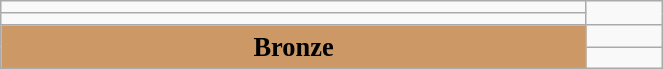<table class="wikitable" style=" text-align:center; font-size:110%;" width="35%">
<tr>
<td></td>
</tr>
<tr>
<td></td>
</tr>
<tr>
<td rowspan="2" bgcolor="#cc9966"><strong>Bronze</strong></td>
<td></td>
</tr>
<tr>
<td></td>
</tr>
</table>
